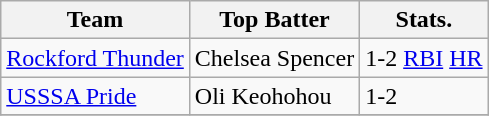<table class="wikitable">
<tr>
<th>Team</th>
<th>Top Batter</th>
<th>Stats.</th>
</tr>
<tr>
<td><a href='#'>Rockford Thunder</a></td>
<td>Chelsea Spencer</td>
<td>1-2 <a href='#'>RBI</a> <a href='#'>HR</a></td>
</tr>
<tr>
<td><a href='#'>USSSA Pride</a></td>
<td>Oli Keohohou</td>
<td>1-2</td>
</tr>
<tr>
</tr>
</table>
